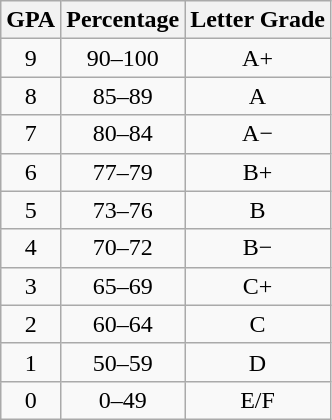<table class="wikitable" style="text-align:center">
<tr>
<th>GPA</th>
<th>Percentage</th>
<th>Letter Grade</th>
</tr>
<tr>
<td>9</td>
<td>90–100</td>
<td>A+</td>
</tr>
<tr>
<td>8</td>
<td>85–89</td>
<td>A</td>
</tr>
<tr>
<td>7</td>
<td>80–84</td>
<td>A−</td>
</tr>
<tr>
<td>6</td>
<td>77–79</td>
<td>B+</td>
</tr>
<tr>
<td>5</td>
<td>73–76</td>
<td>B</td>
</tr>
<tr>
<td>4</td>
<td>70–72</td>
<td>B−</td>
</tr>
<tr>
<td>3</td>
<td>65–69</td>
<td>C+</td>
</tr>
<tr>
<td>2</td>
<td>60–64</td>
<td>C</td>
</tr>
<tr>
<td>1</td>
<td>50–59</td>
<td>D</td>
</tr>
<tr>
<td>0</td>
<td>0–49</td>
<td>E/F</td>
</tr>
</table>
